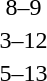<table style="text-align:center">
<tr>
<th width=200></th>
<th width=100></th>
<th width=200></th>
</tr>
<tr>
<td align=right></td>
<td>8–9</td>
<td align=left><strong></strong></td>
</tr>
<tr>
<td align=right></td>
<td>3–12</td>
<td align=left><strong></strong></td>
</tr>
<tr>
<td align=right></td>
<td>5–13</td>
<td align=left><strong></strong></td>
</tr>
</table>
